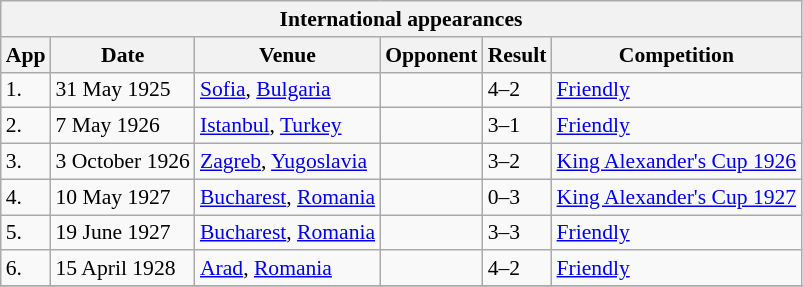<table class="wikitable" style="font-size:90%">
<tr>
<th colspan="7"><strong>International appearances</strong></th>
</tr>
<tr>
<th>App</th>
<th>Date</th>
<th>Venue</th>
<th>Opponent</th>
<th>Result</th>
<th>Competition</th>
</tr>
<tr>
<td>1.</td>
<td>31 May 1925</td>
<td><a href='#'>Sofia</a>, <a href='#'>Bulgaria</a></td>
<td></td>
<td>4–2</td>
<td><a href='#'>Friendly</a></td>
</tr>
<tr>
<td>2.</td>
<td>7 May 1926</td>
<td><a href='#'>Istanbul</a>, <a href='#'>Turkey</a></td>
<td></td>
<td>3–1</td>
<td><a href='#'>Friendly</a></td>
</tr>
<tr>
<td>3.</td>
<td>3 October 1926</td>
<td><a href='#'>Zagreb</a>, <a href='#'>Yugoslavia</a></td>
<td></td>
<td>3–2</td>
<td><a href='#'>King Alexander's Cup 1926</a></td>
</tr>
<tr>
<td>4.</td>
<td>10 May 1927</td>
<td><a href='#'>Bucharest</a>, <a href='#'>Romania</a></td>
<td></td>
<td>0–3</td>
<td><a href='#'>King Alexander's Cup 1927</a></td>
</tr>
<tr>
<td>5.</td>
<td>19 June 1927</td>
<td><a href='#'>Bucharest</a>, <a href='#'>Romania</a></td>
<td></td>
<td>3–3</td>
<td><a href='#'>Friendly</a></td>
</tr>
<tr>
<td>6.</td>
<td>15 April 1928</td>
<td><a href='#'>Arad</a>, <a href='#'>Romania</a></td>
<td></td>
<td>4–2</td>
<td><a href='#'>Friendly</a></td>
</tr>
<tr>
</tr>
</table>
